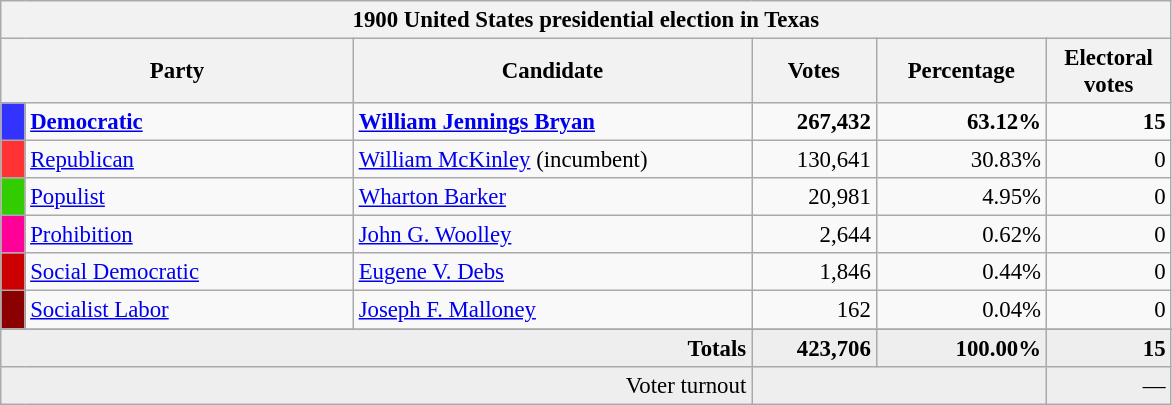<table class="wikitable" style="font-size: 95%;">
<tr>
<th colspan="6">1900 United States presidential election in Texas</th>
</tr>
<tr>
<th colspan="2" style="width: 15em">Party</th>
<th style="width: 17em">Candidate</th>
<th style="width: 5em">Votes</th>
<th style="width: 7em">Percentage</th>
<th style="width: 5em">Electoral votes</th>
</tr>
<tr>
<th style="background-color:#3333FF; width: 3px"></th>
<td style="width: 130px"><strong><a href='#'>Democratic</a></strong></td>
<td><strong><a href='#'>William Jennings Bryan</a></strong></td>
<td align="right"><strong>267,432</strong></td>
<td align="right"><strong>63.12%</strong></td>
<td align="right"><strong>15</strong></td>
</tr>
<tr>
<th style="background-color:#FF3333; width: 3px"></th>
<td style="width: 130px"><a href='#'>Republican</a></td>
<td><a href='#'>William McKinley</a> (incumbent)</td>
<td align="right">130,641</td>
<td align="right">30.83%</td>
<td align="right">0</td>
</tr>
<tr>
<th style="background-color:#3c0; width: 3px"></th>
<td style="width: 130px"><a href='#'>Populist</a></td>
<td><a href='#'>Wharton Barker</a></td>
<td align="right">20,981</td>
<td align="right">4.95%</td>
<td align="right">0</td>
</tr>
<tr>
<th style="background-color:#f09; width: 3px"></th>
<td style="width: 130px"><a href='#'>Prohibition</a></td>
<td><a href='#'>John G. Woolley</a></td>
<td align="right">2,644</td>
<td align="right">0.62%</td>
<td align="right">0</td>
</tr>
<tr>
<th style="background-color:#c00; width: 3px"></th>
<td style="width: 130px"><a href='#'>Social Democratic</a></td>
<td><a href='#'>Eugene V. Debs</a></td>
<td align="right">1,846</td>
<td align="right">0.44%</td>
<td align="right">0</td>
</tr>
<tr>
<th style="background-color:#8B0000; width: 3px"></th>
<td style="width: 130px"><a href='#'>Socialist Labor</a></td>
<td><a href='#'>Joseph F. Malloney</a></td>
<td align="right">162</td>
<td align="right">0.04%</td>
<td align="right">0</td>
</tr>
<tr>
</tr>
<tr bgcolor="#EEEEEE">
<td colspan="3" align="right"><strong>Totals</strong></td>
<td align="right"><strong>423,706</strong></td>
<td align="right"><strong>100.00%</strong></td>
<td align="right"><strong>15</strong></td>
</tr>
<tr bgcolor="#EEEEEE">
<td colspan="3" align="right">Voter turnout</td>
<td colspan="2" align="right"></td>
<td align="right">—</td>
</tr>
</table>
